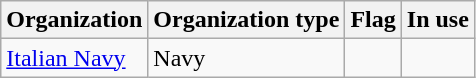<table class="wikitable">
<tr>
<th>Organization</th>
<th>Organization type</th>
<th>Flag</th>
<th>In use</th>
</tr>
<tr>
<td><a href='#'>Italian Navy</a></td>
<td>Navy</td>
<td></td>
<td></td>
</tr>
</table>
